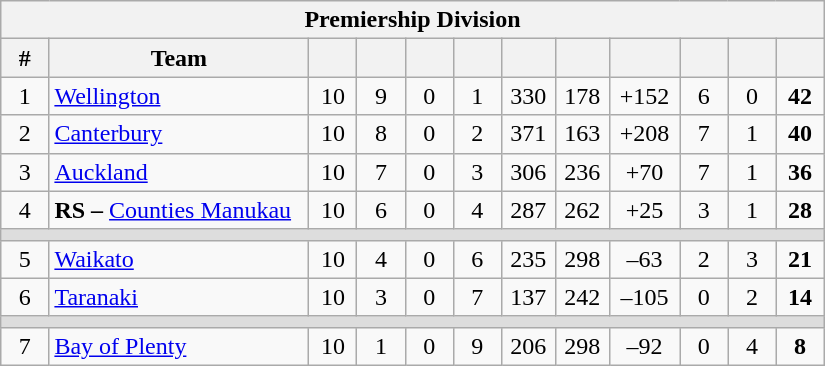<table class="wikitable" width="550px" style="text-align:center">
<tr>
<th colspan="12">Premiership Division</th>
</tr>
<tr>
<th style="width:5%">#</th>
<th style="width:27%">Team</th>
<th style="width:5%"></th>
<th style="width:5%"></th>
<th style="width:5%"></th>
<th style="width:5%"></th>
<th style="width:5%"></th>
<th style="width:5%"></th>
<th style="width:7%"></th>
<th style="width:5%"></th>
<th style="width:5%"></th>
<th style="width:5%"></th>
</tr>
<tr>
<td>1</td>
<td style="text-align:left"><a href='#'>Wellington</a></td>
<td>10</td>
<td>9</td>
<td>0</td>
<td>1</td>
<td>330</td>
<td>178</td>
<td>+152</td>
<td>6</td>
<td>0</td>
<td><strong>42</strong></td>
</tr>
<tr>
<td>2</td>
<td style="text-align:left"><a href='#'>Canterbury</a></td>
<td>10</td>
<td>8</td>
<td>0</td>
<td>2</td>
<td>371</td>
<td>163</td>
<td>+208</td>
<td>7</td>
<td>1</td>
<td><strong>40</strong></td>
</tr>
<tr>
<td>3</td>
<td style="text-align:left"><a href='#'>Auckland</a></td>
<td>10</td>
<td>7</td>
<td>0</td>
<td>3</td>
<td>306</td>
<td>236</td>
<td>+70</td>
<td>7</td>
<td>1</td>
<td><strong>36</strong></td>
</tr>
<tr>
<td>4</td>
<td style="text-align:left"><strong>RS –</strong> <a href='#'>Counties Manukau</a></td>
<td>10</td>
<td>6</td>
<td>0</td>
<td>4</td>
<td>287</td>
<td>262</td>
<td>+25</td>
<td>3</td>
<td>1</td>
<td><strong>28</strong></td>
</tr>
<tr>
<td colspan=12 style="background-color:#DDDDDD"></td>
</tr>
<tr>
<td>5</td>
<td style="text-align:left"><a href='#'>Waikato</a></td>
<td>10</td>
<td>4</td>
<td>0</td>
<td>6</td>
<td>235</td>
<td>298</td>
<td>–63</td>
<td>2</td>
<td>3</td>
<td><strong>21</strong></td>
</tr>
<tr>
<td>6</td>
<td style="text-align:left"><a href='#'>Taranaki</a></td>
<td>10</td>
<td>3</td>
<td>0</td>
<td>7</td>
<td>137</td>
<td>242</td>
<td>–105</td>
<td>0</td>
<td>2</td>
<td><strong>14</strong></td>
</tr>
<tr>
<td colspan=12 style="background-color:#DDDDDD"></td>
</tr>
<tr>
<td>7</td>
<td style="text-align:left"><a href='#'>Bay of Plenty</a></td>
<td>10</td>
<td>1</td>
<td>0</td>
<td>9</td>
<td>206</td>
<td>298</td>
<td>–92</td>
<td>0</td>
<td>4</td>
<td><strong>8</strong></td>
</tr>
</table>
